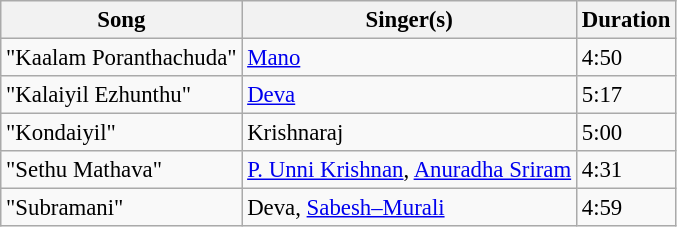<table class="wikitable" style="font-size:95%;">
<tr>
<th>Song</th>
<th>Singer(s)</th>
<th>Duration</th>
</tr>
<tr>
<td>"Kaalam Poranthachuda"</td>
<td><a href='#'>Mano</a></td>
<td>4:50</td>
</tr>
<tr>
<td>"Kalaiyil Ezhunthu"</td>
<td><a href='#'>Deva</a></td>
<td>5:17</td>
</tr>
<tr>
<td>"Kondaiyil"</td>
<td>Krishnaraj</td>
<td>5:00</td>
</tr>
<tr>
<td>"Sethu Mathava"</td>
<td><a href='#'>P. Unni Krishnan</a>, <a href='#'>Anuradha Sriram</a></td>
<td>4:31</td>
</tr>
<tr>
<td>"Subramani"</td>
<td>Deva, <a href='#'>Sabesh–Murali</a></td>
<td>4:59</td>
</tr>
</table>
